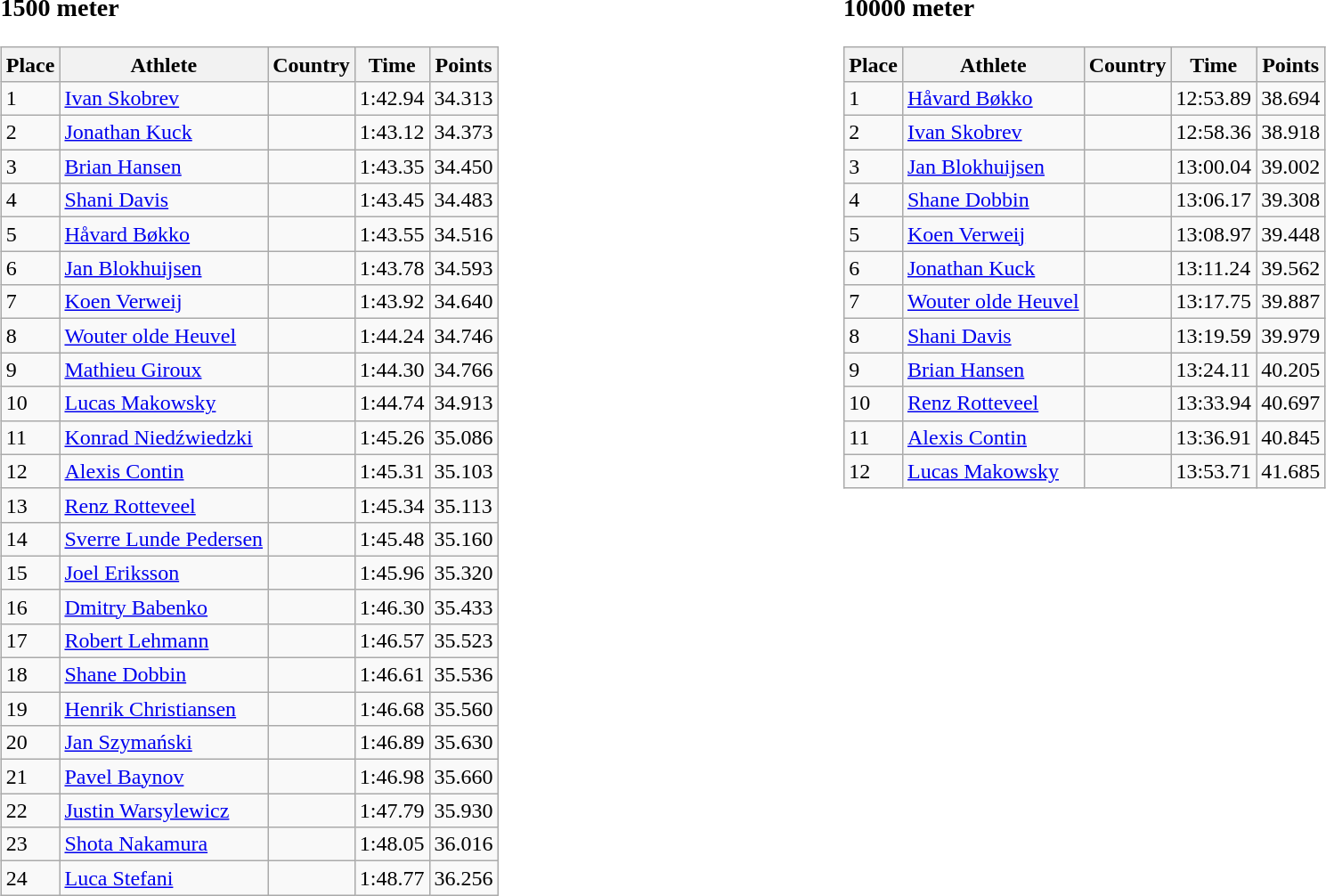<table width=100%>
<tr>
<td width=50% align=left valign=top><br><h3>1500 meter</h3><table class="wikitable" border="1">
<tr>
<th>Place</th>
<th>Athlete</th>
<th>Country</th>
<th>Time</th>
<th>Points</th>
</tr>
<tr>
<td>1</td>
<td><a href='#'>Ivan Skobrev</a></td>
<td></td>
<td>1:42.94</td>
<td>34.313</td>
</tr>
<tr>
<td>2</td>
<td><a href='#'>Jonathan Kuck</a></td>
<td></td>
<td>1:43.12</td>
<td>34.373</td>
</tr>
<tr>
<td>3</td>
<td><a href='#'>Brian Hansen</a></td>
<td></td>
<td>1:43.35</td>
<td>34.450</td>
</tr>
<tr>
<td>4</td>
<td><a href='#'>Shani Davis</a></td>
<td></td>
<td>1:43.45</td>
<td>34.483</td>
</tr>
<tr>
<td>5</td>
<td><a href='#'>Håvard Bøkko</a></td>
<td></td>
<td>1:43.55</td>
<td>34.516</td>
</tr>
<tr>
<td>6</td>
<td><a href='#'>Jan Blokhuijsen</a></td>
<td></td>
<td>1:43.78</td>
<td>34.593</td>
</tr>
<tr>
<td>7</td>
<td><a href='#'>Koen Verweij</a></td>
<td></td>
<td>1:43.92</td>
<td>34.640</td>
</tr>
<tr>
<td>8</td>
<td><a href='#'>Wouter olde Heuvel</a></td>
<td></td>
<td>1:44.24</td>
<td>34.746</td>
</tr>
<tr>
<td>9</td>
<td><a href='#'>Mathieu Giroux</a></td>
<td></td>
<td>1:44.30</td>
<td>34.766</td>
</tr>
<tr>
<td>10</td>
<td><a href='#'>Lucas Makowsky</a></td>
<td></td>
<td>1:44.74</td>
<td>34.913</td>
</tr>
<tr>
<td>11</td>
<td><a href='#'>Konrad Niedźwiedzki</a></td>
<td></td>
<td>1:45.26</td>
<td>35.086</td>
</tr>
<tr>
<td>12</td>
<td><a href='#'>Alexis Contin</a></td>
<td></td>
<td>1:45.31</td>
<td>35.103</td>
</tr>
<tr>
<td>13</td>
<td><a href='#'>Renz Rotteveel</a></td>
<td></td>
<td>1:45.34</td>
<td>35.113</td>
</tr>
<tr>
<td>14</td>
<td><a href='#'>Sverre Lunde Pedersen</a></td>
<td></td>
<td>1:45.48</td>
<td>35.160</td>
</tr>
<tr>
<td>15</td>
<td><a href='#'>Joel Eriksson</a></td>
<td></td>
<td>1:45.96</td>
<td>35.320</td>
</tr>
<tr>
<td>16</td>
<td><a href='#'>Dmitry Babenko</a></td>
<td></td>
<td>1:46.30</td>
<td>35.433</td>
</tr>
<tr>
<td>17</td>
<td><a href='#'>Robert Lehmann</a></td>
<td></td>
<td>1:46.57</td>
<td>35.523</td>
</tr>
<tr>
<td>18</td>
<td><a href='#'>Shane Dobbin</a></td>
<td></td>
<td>1:46.61</td>
<td>35.536</td>
</tr>
<tr>
<td>19</td>
<td><a href='#'>Henrik Christiansen</a></td>
<td></td>
<td>1:46.68</td>
<td>35.560</td>
</tr>
<tr>
<td>20</td>
<td><a href='#'>Jan Szymański</a></td>
<td></td>
<td>1:46.89</td>
<td>35.630</td>
</tr>
<tr>
<td>21</td>
<td><a href='#'>Pavel Baynov</a></td>
<td></td>
<td>1:46.98</td>
<td>35.660</td>
</tr>
<tr>
<td>22</td>
<td><a href='#'>Justin Warsylewicz</a></td>
<td></td>
<td>1:47.79</td>
<td>35.930</td>
</tr>
<tr>
<td>23</td>
<td><a href='#'>Shota Nakamura</a></td>
<td></td>
<td>1:48.05</td>
<td>36.016</td>
</tr>
<tr>
<td>24</td>
<td><a href='#'>Luca Stefani</a></td>
<td></td>
<td>1:48.77</td>
<td>36.256</td>
</tr>
</table>
</td>
<td width=50% align=left valign=top><br><h3>10000 meter</h3><table class="wikitable" border="1">
<tr>
<th>Place</th>
<th>Athlete</th>
<th>Country</th>
<th>Time</th>
<th>Points</th>
</tr>
<tr>
<td>1</td>
<td><a href='#'>Håvard Bøkko</a></td>
<td></td>
<td>12:53.89</td>
<td>38.694</td>
</tr>
<tr>
<td>2</td>
<td><a href='#'>Ivan Skobrev</a></td>
<td></td>
<td>12:58.36</td>
<td>38.918</td>
</tr>
<tr>
<td>3</td>
<td><a href='#'>Jan Blokhuijsen</a></td>
<td></td>
<td>13:00.04</td>
<td>39.002</td>
</tr>
<tr>
<td>4</td>
<td><a href='#'>Shane Dobbin</a></td>
<td></td>
<td>13:06.17</td>
<td>39.308</td>
</tr>
<tr>
<td>5</td>
<td><a href='#'>Koen Verweij</a></td>
<td></td>
<td>13:08.97</td>
<td>39.448</td>
</tr>
<tr>
<td>6</td>
<td><a href='#'>Jonathan Kuck</a></td>
<td></td>
<td>13:11.24</td>
<td>39.562</td>
</tr>
<tr>
<td>7</td>
<td><a href='#'>Wouter olde Heuvel</a></td>
<td></td>
<td>13:17.75</td>
<td>39.887</td>
</tr>
<tr>
<td>8</td>
<td><a href='#'>Shani Davis</a></td>
<td></td>
<td>13:19.59</td>
<td>39.979</td>
</tr>
<tr>
<td>9</td>
<td><a href='#'>Brian Hansen</a></td>
<td></td>
<td>13:24.11</td>
<td>40.205</td>
</tr>
<tr>
<td>10</td>
<td><a href='#'>Renz Rotteveel</a></td>
<td></td>
<td>13:33.94</td>
<td>40.697</td>
</tr>
<tr>
<td>11</td>
<td><a href='#'>Alexis Contin</a></td>
<td></td>
<td>13:36.91</td>
<td>40.845</td>
</tr>
<tr>
<td>12</td>
<td><a href='#'>Lucas Makowsky</a></td>
<td></td>
<td>13:53.71</td>
<td>41.685</td>
</tr>
</table>
</td>
</tr>
</table>
